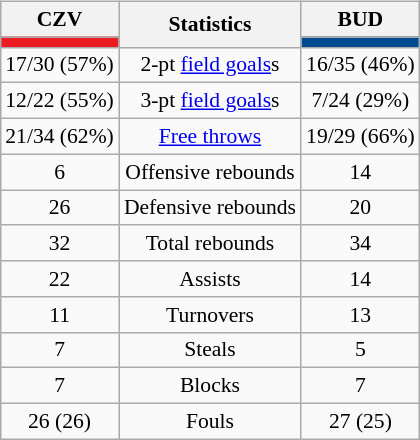<table style="width:100%;">
<tr>
<td valign=top align=right width=33%><br>













</td>
<td style="vertical-align:top; align:center; width:33%;"><br><table style="width:100%;">
<tr>
<td style="width=50%;"></td>
<td></td>
<td style="width=50%;"></td>
</tr>
</table>
<table class="wikitable" style="font-size:90%; text-align:center; margin:auto;" align=center>
<tr>
<th>CZV</th>
<th rowspan=2>Statistics</th>
<th>BUD</th>
</tr>
<tr>
<td style="background:#EC1C24;"></td>
<td style="background:#004B92;"></td>
</tr>
<tr>
<td>17/30 (57%)</td>
<td>2-pt <a href='#'>field goals</a>s</td>
<td>16/35 (46%)</td>
</tr>
<tr>
<td>12/22 (55%)</td>
<td>3-pt <a href='#'>field goals</a>s</td>
<td>7/24 (29%)</td>
</tr>
<tr>
<td>21/34 (62%)</td>
<td><a href='#'>Free throws</a></td>
<td>19/29 (66%)</td>
</tr>
<tr>
<td>6</td>
<td>Offensive rebounds</td>
<td>14</td>
</tr>
<tr>
<td>26</td>
<td>Defensive rebounds</td>
<td>20</td>
</tr>
<tr>
<td>32</td>
<td>Total rebounds</td>
<td>34</td>
</tr>
<tr>
<td>22</td>
<td>Assists</td>
<td>14</td>
</tr>
<tr>
<td>11</td>
<td>Turnovers</td>
<td>13</td>
</tr>
<tr>
<td>7</td>
<td>Steals</td>
<td>5</td>
</tr>
<tr>
<td>7</td>
<td>Blocks</td>
<td>7</td>
</tr>
<tr>
<td>26 (26)</td>
<td>Fouls</td>
<td>27 (25)</td>
</tr>
</table>
</td>
<td style="vertical-align:top; align:left; width:33%;"><br>













</td>
</tr>
</table>
